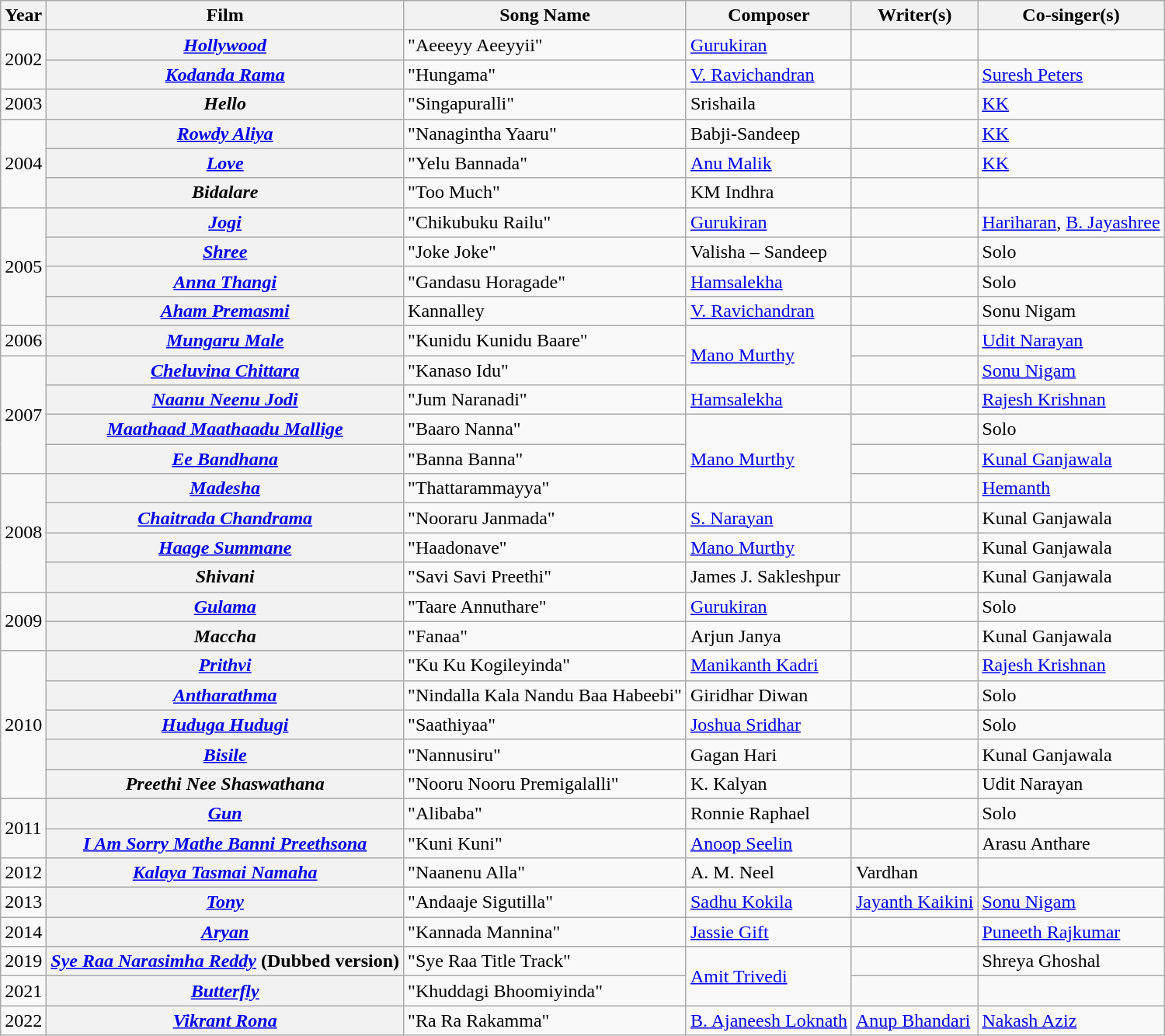<table class="wikitable sortable">
<tr>
<th>Year</th>
<th>Film</th>
<th>Song Name</th>
<th>Composer</th>
<th>Writer(s)</th>
<th>Co-singer(s)</th>
</tr>
<tr>
<td rowspan="2">2002</td>
<th><em><a href='#'>Hollywood</a></em></th>
<td>"Aeeeyy Aeeyyii"</td>
<td><a href='#'>Gurukiran</a></td>
<td></td>
<td></td>
</tr>
<tr>
<th><em><a href='#'>Kodanda Rama</a></em></th>
<td>"Hungama"</td>
<td><a href='#'>V. Ravichandran</a></td>
<td></td>
<td><a href='#'>Suresh Peters</a></td>
</tr>
<tr>
<td>2003</td>
<th><em>Hello</em></th>
<td>"Singapuralli"</td>
<td>Srishaila</td>
<td></td>
<td><a href='#'>KK</a></td>
</tr>
<tr>
<td rowspan="3">2004</td>
<th><em><a href='#'>Rowdy Aliya</a></em></th>
<td>"Nanagintha Yaaru"</td>
<td>Babji-Sandeep</td>
<td></td>
<td><a href='#'>KK</a></td>
</tr>
<tr>
<th><em><a href='#'>Love</a></em></th>
<td>"Yelu Bannada"</td>
<td><a href='#'>Anu Malik</a></td>
<td></td>
<td><a href='#'>KK</a></td>
</tr>
<tr>
<th><em>Bidalare</em></th>
<td>"Too Much"</td>
<td>KM Indhra</td>
<td></td>
<td></td>
</tr>
<tr>
<td rowspan="4">2005</td>
<th><em><a href='#'>Jogi</a></em></th>
<td>"Chikubuku Railu"</td>
<td><a href='#'>Gurukiran</a></td>
<td></td>
<td><a href='#'>Hariharan</a>, <a href='#'>B. Jayashree</a></td>
</tr>
<tr>
<th><em><a href='#'>Shree</a></em></th>
<td>"Joke Joke"</td>
<td>Valisha – Sandeep</td>
<td></td>
<td>Solo</td>
</tr>
<tr>
<th><em><a href='#'>Anna Thangi</a></em></th>
<td>"Gandasu Horagade"</td>
<td><a href='#'>Hamsalekha</a></td>
<td></td>
<td>Solo</td>
</tr>
<tr>
<th><em><a href='#'>Aham Premasmi</a></em></th>
<td>Kannalley</td>
<td><a href='#'>V. Ravichandran</a></td>
<td></td>
<td>Sonu Nigam</td>
</tr>
<tr>
<td>2006</td>
<th><em><a href='#'>Mungaru Male</a></em></th>
<td>"Kunidu Kunidu Baare"</td>
<td rowspan="2"><a href='#'>Mano Murthy</a></td>
<td></td>
<td><a href='#'>Udit Narayan</a></td>
</tr>
<tr>
<td rowspan="4">2007</td>
<th><em><a href='#'>Cheluvina Chittara</a></em></th>
<td>"Kanaso Idu"</td>
<td></td>
<td><a href='#'>Sonu Nigam</a></td>
</tr>
<tr>
<th><em><a href='#'>Naanu Neenu Jodi</a></em></th>
<td>"Jum Naranadi"</td>
<td><a href='#'>Hamsalekha</a></td>
<td></td>
<td><a href='#'>Rajesh Krishnan</a></td>
</tr>
<tr>
<th><em><a href='#'>Maathaad Maathaadu Mallige</a></em></th>
<td>"Baaro Nanna"</td>
<td rowspan="3"><a href='#'>Mano Murthy</a></td>
<td></td>
<td>Solo</td>
</tr>
<tr>
<th><em><a href='#'>Ee Bandhana</a></em></th>
<td>"Banna Banna"</td>
<td></td>
<td><a href='#'>Kunal Ganjawala</a></td>
</tr>
<tr>
<td rowspan="4">2008</td>
<th><em><a href='#'>Madesha</a></em></th>
<td>"Thattarammayya"</td>
<td></td>
<td><a href='#'>Hemanth</a></td>
</tr>
<tr>
<th><em><a href='#'>Chaitrada Chandrama</a></em></th>
<td>"Nooraru Janmada"</td>
<td><a href='#'>S. Narayan</a></td>
<td></td>
<td>Kunal Ganjawala</td>
</tr>
<tr>
<th><em><a href='#'>Haage Summane</a></em></th>
<td>"Haadonave"</td>
<td><a href='#'>Mano Murthy</a></td>
<td></td>
<td>Kunal Ganjawala</td>
</tr>
<tr>
<th><em>Shivani</em></th>
<td>"Savi Savi Preethi"</td>
<td>James J. Sakleshpur</td>
<td></td>
<td>Kunal Ganjawala</td>
</tr>
<tr>
<td rowspan=2>2009</td>
<th><em><a href='#'>Gulama</a></em></th>
<td>"Taare Annuthare"</td>
<td><a href='#'>Gurukiran</a></td>
<td></td>
<td>Solo</td>
</tr>
<tr>
<th><em>Maccha</em></th>
<td>"Fanaa"</td>
<td>Arjun Janya</td>
<td></td>
<td>Kunal Ganjawala</td>
</tr>
<tr>
<td rowspan="5">2010</td>
<th><em><a href='#'>Prithvi</a></em></th>
<td>"Ku Ku Kogileyinda"</td>
<td><a href='#'>Manikanth Kadri</a></td>
<td></td>
<td><a href='#'>Rajesh Krishnan</a></td>
</tr>
<tr>
<th><em><a href='#'>Antharathma</a></em></th>
<td>"Nindalla Kala Nandu Baa Habeebi"</td>
<td>Giridhar Diwan</td>
<td></td>
<td>Solo</td>
</tr>
<tr>
<th><em><a href='#'>Huduga Hudugi</a></em></th>
<td>"Saathiyaa"</td>
<td><a href='#'>Joshua Sridhar</a></td>
<td></td>
<td>Solo</td>
</tr>
<tr>
<th><em><a href='#'>Bisile</a></em></th>
<td>"Nannusiru"</td>
<td>Gagan Hari</td>
<td></td>
<td>Kunal Ganjawala</td>
</tr>
<tr>
<th><em>Preethi Nee Shaswathana</em></th>
<td>"Nooru Nooru Premigalalli"</td>
<td>K. Kalyan</td>
<td></td>
<td>Udit Narayan</td>
</tr>
<tr>
<td rowspan="2">2011</td>
<th><em><a href='#'>Gun</a></em></th>
<td>"Alibaba"</td>
<td>Ronnie Raphael</td>
<td></td>
<td>Solo</td>
</tr>
<tr>
<th><em><a href='#'>I Am Sorry Mathe Banni Preethsona</a></em></th>
<td>"Kuni Kuni"</td>
<td><a href='#'>Anoop Seelin</a></td>
<td></td>
<td>Arasu Anthare</td>
</tr>
<tr>
<td>2012</td>
<th><em><a href='#'>Kalaya Tasmai Namaha</a></em></th>
<td>"Naanenu Alla"</td>
<td>A. M. Neel</td>
<td>Vardhan</td>
<td></td>
</tr>
<tr>
<td>2013</td>
<th><em><a href='#'>Tony</a></em></th>
<td>"Andaaje Sigutilla"</td>
<td><a href='#'>Sadhu Kokila</a></td>
<td><a href='#'>Jayanth Kaikini</a></td>
<td><a href='#'>Sonu Nigam</a></td>
</tr>
<tr>
<td>2014</td>
<th><em><a href='#'>Aryan</a></em></th>
<td>"Kannada Mannina"</td>
<td><a href='#'>Jassie Gift</a></td>
<td></td>
<td><a href='#'>Puneeth Rajkumar</a></td>
</tr>
<tr>
<td>2019</td>
<th><em><a href='#'>Sye Raa Narasimha Reddy</a></em> (Dubbed version)</th>
<td>"Sye Raa Title Track"</td>
<td rowspan=2><a href='#'>Amit Trivedi</a></td>
<td></td>
<td>Shreya Ghoshal</td>
</tr>
<tr>
<td>2021</td>
<th><em><a href='#'>Butterfly</a></em></th>
<td>"Khuddagi Bhoomiyinda"</td>
<td></td>
<td></td>
</tr>
<tr>
<td>2022</td>
<th><em><a href='#'>Vikrant Rona</a></em></th>
<td>"Ra Ra Rakamma"</td>
<td><a href='#'>B. Ajaneesh Loknath</a></td>
<td><a href='#'>Anup Bhandari</a></td>
<td><a href='#'>Nakash Aziz</a></td>
</tr>
</table>
